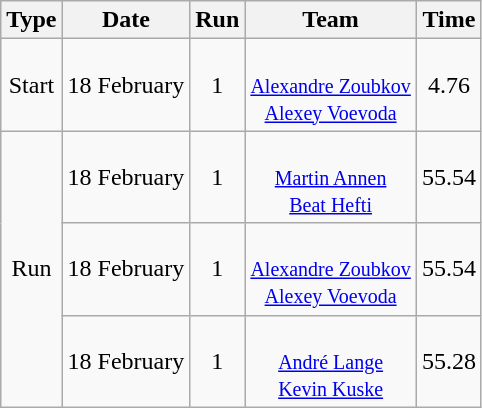<table class="wikitable" style="text-align:center">
<tr>
<th>Type</th>
<th>Date</th>
<th>Run</th>
<th>Team</th>
<th>Time</th>
</tr>
<tr>
<td>Start</td>
<td>18 February</td>
<td>1</td>
<td><small><br> <a href='#'>Alexandre Zoubkov</a><br><a href='#'>Alexey Voevoda</a></small></td>
<td>4.76</td>
</tr>
<tr>
<td rowspan=3>Run</td>
<td>18 February</td>
<td>1</td>
<td><small><br> <a href='#'>Martin Annen</a><br><a href='#'>Beat Hefti</a></small></td>
<td>55.54</td>
</tr>
<tr>
<td>18 February</td>
<td>1</td>
<td><small><br> <a href='#'>Alexandre Zoubkov</a><br><a href='#'>Alexey Voevoda</a></small></td>
<td>55.54</td>
</tr>
<tr>
<td>18 February</td>
<td>1</td>
<td><small><br> <a href='#'>André Lange</a><br><a href='#'>Kevin Kuske</a></small></td>
<td>55.28</td>
</tr>
</table>
